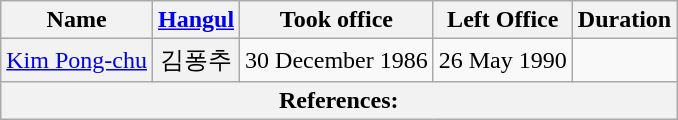<table class="wikitable sortable">
<tr>
<th>Name</th>
<th class="unsortable"><a href='#'>Hangul</a></th>
<th>Took office</th>
<th>Left Office</th>
<th>Duration</th>
</tr>
<tr>
<th align="center" scope="row" style="font-weight:normal;"><a href='#'>Kim Pong-chu</a></th>
<th align="center" scope="row" style="font-weight:normal;">김퐁추</th>
<td align="center">30 December 1986</td>
<td align="center">26 May 1990</td>
<td align="center"></td>
</tr>
<tr>
<th colspan="5" unsortable><strong>References:</strong><br></th>
</tr>
</table>
